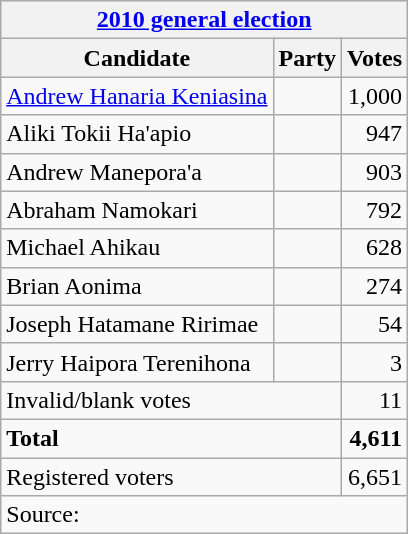<table class=wikitable style=text-align:left>
<tr>
<th colspan=3><a href='#'>2010 general election</a></th>
</tr>
<tr>
<th>Candidate</th>
<th>Party</th>
<th>Votes</th>
</tr>
<tr>
<td><a href='#'>Andrew Hanaria Keniasina</a></td>
<td></td>
<td align=right>1,000</td>
</tr>
<tr>
<td>Aliki Tokii Ha'apio</td>
<td></td>
<td align=right>947</td>
</tr>
<tr>
<td>Andrew Manepora'a</td>
<td></td>
<td align=right>903</td>
</tr>
<tr>
<td>Abraham Namokari</td>
<td></td>
<td align=right>792</td>
</tr>
<tr>
<td>Michael Ahikau</td>
<td></td>
<td align=right>628</td>
</tr>
<tr>
<td>Brian Aonima</td>
<td></td>
<td align=right>274</td>
</tr>
<tr>
<td>Joseph Hatamane Ririmae</td>
<td></td>
<td align=right>54</td>
</tr>
<tr>
<td>Jerry Haipora Terenihona</td>
<td></td>
<td align=right>3</td>
</tr>
<tr>
<td colspan=2>Invalid/blank votes</td>
<td align=right>11</td>
</tr>
<tr>
<td colspan=2><strong>Total</strong></td>
<td align=right><strong>4,611</strong></td>
</tr>
<tr>
<td colspan=2>Registered voters</td>
<td align=right>6,651</td>
</tr>
<tr>
<td colspan=3>Source: </td>
</tr>
</table>
